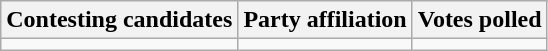<table class="wikitable sortable">
<tr>
<th>Contesting candidates</th>
<th>Party affiliation</th>
<th>Votes polled</th>
</tr>
<tr>
<td></td>
<td></td>
<td></td>
</tr>
</table>
